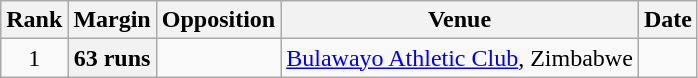<table class="wikitable plainrowheaders sortable">
<tr>
<th scope=col>Rank</th>
<th scope=col>Margin</th>
<th scope=col>Opposition</th>
<th scope=col>Venue</th>
<th scope=col>Date</th>
</tr>
<tr>
<td align=center>1</td>
<th scope=row style=text-align:center>63 runs</th>
<td></td>
<td><a href='#'>Bulawayo Athletic Club</a>, Zimbabwe</td>
<td></td>
</tr>
</table>
